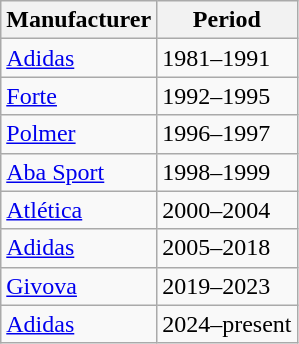<table class="wikitable">
<tr>
<th>Manufacturer</th>
<th>Period</th>
</tr>
<tr>
<td> <a href='#'>Adidas</a></td>
<td>1981–1991</td>
</tr>
<tr>
<td> <a href='#'>Forte</a></td>
<td>1992–1995</td>
</tr>
<tr>
<td> <a href='#'>Polmer</a></td>
<td>1996–1997</td>
</tr>
<tr>
<td> <a href='#'>Aba Sport</a></td>
<td>1998–1999</td>
</tr>
<tr>
<td> <a href='#'>Atlética</a></td>
<td>2000–2004</td>
</tr>
<tr>
<td> <a href='#'>Adidas</a></td>
<td>2005–2018</td>
</tr>
<tr>
<td> <a href='#'>Givova</a></td>
<td>2019–2023</td>
</tr>
<tr>
<td> <a href='#'>Adidas</a></td>
<td>2024–present</td>
</tr>
</table>
